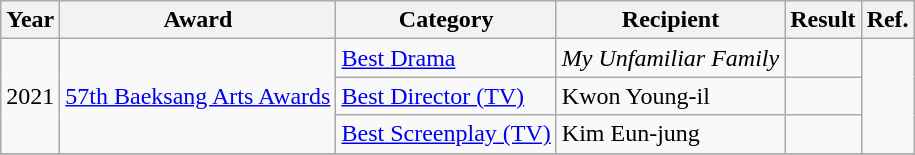<table class="wikitable">
<tr>
<th>Year</th>
<th>Award</th>
<th>Category</th>
<th>Recipient</th>
<th>Result</th>
<th>Ref.</th>
</tr>
<tr>
<td rowspan="3">2021</td>
<td rowspan="3"><a href='#'>57th Baeksang Arts Awards</a></td>
<td><a href='#'>Best Drama</a></td>
<td><em>My Unfamiliar Family</em></td>
<td></td>
<td rowspan="3" align="center"></td>
</tr>
<tr>
<td><a href='#'>Best Director (TV)</a></td>
<td>Kwon Young-il</td>
<td></td>
</tr>
<tr>
<td><a href='#'>Best Screenplay (TV)</a></td>
<td>Kim Eun-jung</td>
<td></td>
</tr>
<tr>
</tr>
</table>
